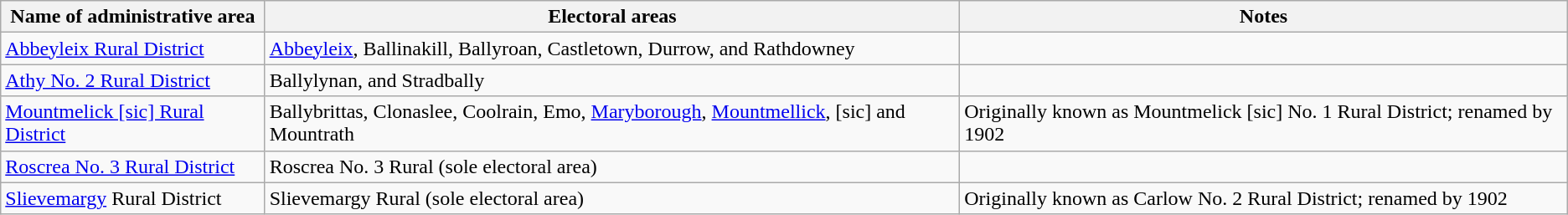<table class="wikitable">
<tr>
<th>Name of administrative area</th>
<th>Electoral areas</th>
<th>Notes</th>
</tr>
<tr>
<td><a href='#'>Abbeyleix Rural District</a></td>
<td><a href='#'>Abbeyleix</a>, Ballinakill, Ballyroan, Castletown, Durrow, and Rathdowney</td>
<td></td>
</tr>
<tr>
<td><a href='#'>Athy No. 2 Rural District</a></td>
<td>Ballylynan, and Stradbally</td>
<td></td>
</tr>
<tr>
<td><a href='#'>Mountmelick [sic] Rural District</a></td>
<td>Ballybrittas, Clonaslee, Coolrain, Emo, <a href='#'>Maryborough</a>, <a href='#'>Mountmellick</a>, [sic] and Mountrath</td>
<td>Originally known as Mountmelick [sic] No. 1 Rural District; renamed by 1902</td>
</tr>
<tr>
<td><a href='#'>Roscrea No. 3 Rural District</a></td>
<td>Roscrea No. 3 Rural (sole electoral area)</td>
<td></td>
</tr>
<tr>
<td><a href='#'>Slievemargy</a> Rural District</td>
<td>Slievemargy Rural (sole electoral area)</td>
<td>Originally known as Carlow No. 2 Rural District; renamed by 1902</td>
</tr>
</table>
